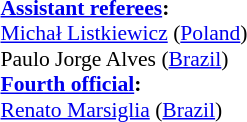<table width=100% style="font-size: 90%">
<tr>
<td><br><strong><a href='#'>Assistant referees</a>:</strong>
<br><a href='#'>Michał Listkiewicz</a> (<a href='#'>Poland</a>)
<br>Paulo Jorge Alves (<a href='#'>Brazil</a>)
<br><strong><a href='#'>Fourth official</a>:</strong>
<br><a href='#'>Renato Marsiglia</a> (<a href='#'>Brazil</a>)</td>
</tr>
</table>
